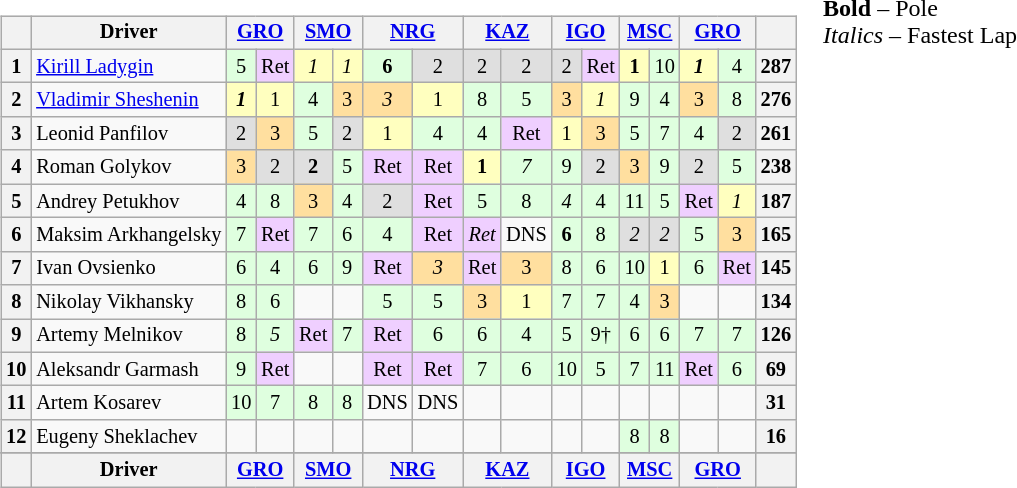<table>
<tr>
<td valign="top"><br><table align=left| class="wikitable" style="font-size: 85%; text-align: center">
<tr valign="top">
<th valign="middle"></th>
<th valign="middle">Driver</th>
<th colspan=2><a href='#'>GRO</a></th>
<th colspan=2><a href='#'>SMO</a></th>
<th colspan=2><a href='#'>NRG</a></th>
<th colspan=2><a href='#'>KAZ</a></th>
<th colspan=2><a href='#'>IGO</a></th>
<th colspan=2><a href='#'>MSC</a></th>
<th colspan=2><a href='#'>GRO</a></th>
<th valign="middle"></th>
</tr>
<tr>
<th>1</th>
<td align="left"><a href='#'>Kirill Ladygin</a></td>
<td style="background:#dfffdf;">5</td>
<td style="background:#efcfff;">Ret</td>
<td style="background:#ffffbf;"><em>1</em></td>
<td style="background:#ffffbf;"><em>1</em></td>
<td style="background:#dfffdf;"><strong>6</strong></td>
<td style="background:#dfdfdf;">2</td>
<td style="background:#dfdfdf;">2</td>
<td style="background:#dfdfdf;">2</td>
<td style="background:#dfdfdf;">2</td>
<td style="background:#efcfff;">Ret</td>
<td style="background:#ffffbf;"><strong>1</strong></td>
<td style="background:#dfffdf;">10</td>
<td style="background:#ffffbf;"><strong><em>1</em></strong></td>
<td style="background:#dfffdf;">4</td>
<th>287</th>
</tr>
<tr>
<th>2</th>
<td align="left"><a href='#'>Vladimir Sheshenin</a></td>
<td style="background:#ffffbf;"><strong><em>1</em></strong></td>
<td style="background:#ffffbf;">1</td>
<td style="background:#dfffdf;">4</td>
<td style="background:#ffdf9f;">3</td>
<td style="background:#ffdf9f;"><em>3</em></td>
<td style="background:#ffffbf;">1</td>
<td style="background:#dfffdf;">8</td>
<td style="background:#dfffdf;">5</td>
<td style="background:#ffdf9f;">3</td>
<td style="background:#ffffbf;"><em>1</em></td>
<td style="background:#dfffdf;">9</td>
<td style="background:#dfffdf;">4</td>
<td style="background:#ffdf9f;">3</td>
<td style="background:#dfffdf;">8</td>
<th>276</th>
</tr>
<tr>
<th>3</th>
<td align="left">Leonid Panfilov</td>
<td style="background:#dfdfdf;">2</td>
<td style="background:#ffdf9f;">3</td>
<td style="background:#dfffdf;">5</td>
<td style="background:#dfdfdf;">2</td>
<td style="background:#ffffbf;">1</td>
<td style="background:#dfffdf;">4</td>
<td style="background:#dfffdf;">4</td>
<td style="background:#efcfff;">Ret</td>
<td style="background:#ffffbf;">1</td>
<td style="background:#ffdf9f;">3</td>
<td style="background:#dfffdf;">5</td>
<td style="background:#dfffdf;">7</td>
<td style="background:#dfffdf;">4</td>
<td style="background:#dfdfdf;">2</td>
<th>261</th>
</tr>
<tr>
<th>4</th>
<td align="left">Roman Golykov</td>
<td style="background:#ffdf9f;">3</td>
<td style="background:#dfdfdf;">2</td>
<td style="background:#dfdfdf;"><strong>2</strong></td>
<td style="background:#dfffdf;">5</td>
<td style="background:#efcfff;">Ret</td>
<td style="background:#efcfff;">Ret</td>
<td style="background:#ffffbf;"><strong>1</strong></td>
<td style="background:#dfffdf;"><em>7</em></td>
<td style="background:#dfffdf;">9</td>
<td style="background:#dfdfdf;">2</td>
<td style="background:#ffdf9f;">3</td>
<td style="background:#dfffdf;">9</td>
<td style="background:#dfdfdf;">2</td>
<td style="background:#dfffdf;">5</td>
<th>238</th>
</tr>
<tr>
<th>5</th>
<td align="left">Andrey Petukhov</td>
<td style="background:#dfffdf;">4</td>
<td style="background:#dfffdf;">8</td>
<td style="background:#ffdf9f;">3</td>
<td style="background:#dfffdf;">4</td>
<td style="background:#dfdfdf;">2</td>
<td style="background:#efcfff;">Ret</td>
<td style="background:#dfffdf;">5</td>
<td style="background:#dfffdf;">8</td>
<td style="background:#dfffdf;"><em>4</em></td>
<td style="background:#dfffdf;">4</td>
<td style="background:#dfffdf;">11</td>
<td style="background:#dfffdf;">5</td>
<td style="background:#efcfff;">Ret</td>
<td style="background:#ffffbf;"><em>1</em></td>
<th>187</th>
</tr>
<tr>
<th>6</th>
<td align="left">Maksim Arkhangelsky</td>
<td style="background:#dfffdf;">7</td>
<td style="background:#efcfff;">Ret</td>
<td style="background:#dfffdf;">7</td>
<td style="background:#dfffdf;">6</td>
<td style="background:#dfffdf;">4</td>
<td style="background:#efcfff;">Ret</td>
<td style="background:#efcfff;"><em>Ret</em></td>
<td>DNS</td>
<td style="background:#dfffdf;"><strong>6</strong></td>
<td style="background:#dfffdf;">8</td>
<td style="background:#dfdfdf;"><em>2</em></td>
<td style="background:#dfdfdf;"><em>2</em></td>
<td style="background:#dfffdf;">5</td>
<td style="background:#ffdf9f;">3</td>
<th>165</th>
</tr>
<tr>
<th>7</th>
<td align="left">Ivan Ovsienko</td>
<td style="background:#dfffdf;">6</td>
<td style="background:#dfffdf;">4</td>
<td style="background:#dfffdf;">6</td>
<td style="background:#dfffdf;">9</td>
<td style="background:#efcfff;">Ret</td>
<td style="background:#ffdf9f;"><em>3</em></td>
<td style="background:#efcfff;">Ret</td>
<td style="background:#ffdf9f;">3</td>
<td style="background:#dfffdf;">8</td>
<td style="background:#dfffdf;">6</td>
<td style="background:#dfffdf;">10</td>
<td style="background:#ffffbf;">1</td>
<td style="background:#dfffdf;">6</td>
<td style="background:#efcfff;">Ret</td>
<th>145</th>
</tr>
<tr>
<th>8</th>
<td align="left">Nikolay Vikhansky</td>
<td style="background:#dfffdf;">8</td>
<td style="background:#dfffdf;">6</td>
<td></td>
<td></td>
<td style="background:#dfffdf;">5</td>
<td style="background:#dfffdf;">5</td>
<td style="background:#ffdf9f;">3</td>
<td style="background:#ffffbf;">1</td>
<td style="background:#dfffdf;">7</td>
<td style="background:#dfffdf;">7</td>
<td style="background:#dfffdf;">4</td>
<td style="background:#ffdf9f;">3</td>
<td></td>
<td></td>
<th>134</th>
</tr>
<tr>
<th>9</th>
<td align="left">Artemy Melnikov</td>
<td style="background:#dfffdf;">8</td>
<td style="background:#dfffdf;"><em>5</em></td>
<td style="background:#efcfff;">Ret</td>
<td style="background:#dfffdf;"> 7 </td>
<td style="background:#efcfff;">Ret</td>
<td style="background:#dfffdf;">6</td>
<td style="background:#dfffdf;">6</td>
<td style="background:#dfffdf;">4</td>
<td style="background:#dfffdf;">5</td>
<td style="background:#dfffdf;">9†</td>
<td style="background:#dfffdf;">6</td>
<td style="background:#dfffdf;">6</td>
<td style="background:#dfffdf;">7</td>
<td style="background:#dfffdf;">7</td>
<th>126</th>
</tr>
<tr>
<th>10</th>
<td align="left">Aleksandr Garmash</td>
<td style="background:#dfffdf;">9</td>
<td style="background:#efcfff;">Ret</td>
<td></td>
<td></td>
<td style="background:#efcfff;">Ret</td>
<td style="background:#efcfff;">Ret</td>
<td style="background:#dfffdf;">7</td>
<td style="background:#dfffdf;">6</td>
<td style="background:#dfffdf;">10</td>
<td style="background:#dfffdf;">5</td>
<td style="background:#dfffdf;">7</td>
<td style="background:#dfffdf;">11</td>
<td style="background:#efcfff;">Ret</td>
<td style="background:#dfffdf;">6</td>
<th>69</th>
</tr>
<tr>
<th>11</th>
<td align="left">Artem Kosarev</td>
<td style="background:#dfffdf;">10</td>
<td style="background:#dfffdf;">7</td>
<td style="background:#dfffdf;">8</td>
<td style="background:#dfffdf;">8</td>
<td>DNS</td>
<td>DNS</td>
<td></td>
<td></td>
<td></td>
<td></td>
<td></td>
<td></td>
<td></td>
<td></td>
<th>31</th>
</tr>
<tr>
<th>12</th>
<td align="left">Eugeny Sheklachev</td>
<td></td>
<td></td>
<td></td>
<td></td>
<td></td>
<td></td>
<td></td>
<td></td>
<td></td>
<td></td>
<td style="background:#dfffdf;">8</td>
<td style="background:#dfffdf;">8</td>
<td></td>
<td></td>
<th>16</th>
</tr>
<tr>
</tr>
<tr valign="top">
<th valign="middle"></th>
<th valign="middle">Driver</th>
<th colspan=2><a href='#'>GRO</a></th>
<th colspan=2><a href='#'>SMO</a></th>
<th colspan=2><a href='#'>NRG</a></th>
<th colspan=2><a href='#'>KAZ</a></th>
<th colspan=2><a href='#'>IGO</a></th>
<th colspan=2><a href='#'>MSC</a></th>
<th colspan=2><a href='#'>GRO</a></th>
<th valign="middle"></th>
</tr>
</table>
</td>
<td valign="top"><br>
<span><strong>Bold</strong> – Pole<br>
<em>Italics</em> – Fastest Lap</span></td>
</tr>
</table>
